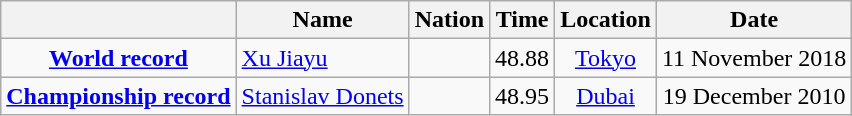<table class=wikitable style=text-align:center>
<tr>
<th></th>
<th>Name</th>
<th>Nation</th>
<th>Time</th>
<th>Location</th>
<th>Date</th>
</tr>
<tr>
<td><strong><a href='#'>World record</a></strong></td>
<td align=left><a href='#'>Xu Jiayu</a></td>
<td align=left></td>
<td align=left>48.88</td>
<td><a href='#'>Tokyo</a></td>
<td>11 November 2018</td>
</tr>
<tr>
<td><strong><a href='#'>Championship record</a></strong></td>
<td align=left><a href='#'>Stanislav Donets</a></td>
<td align=left></td>
<td align=left>48.95</td>
<td><a href='#'>Dubai</a></td>
<td>19 December 2010</td>
</tr>
</table>
